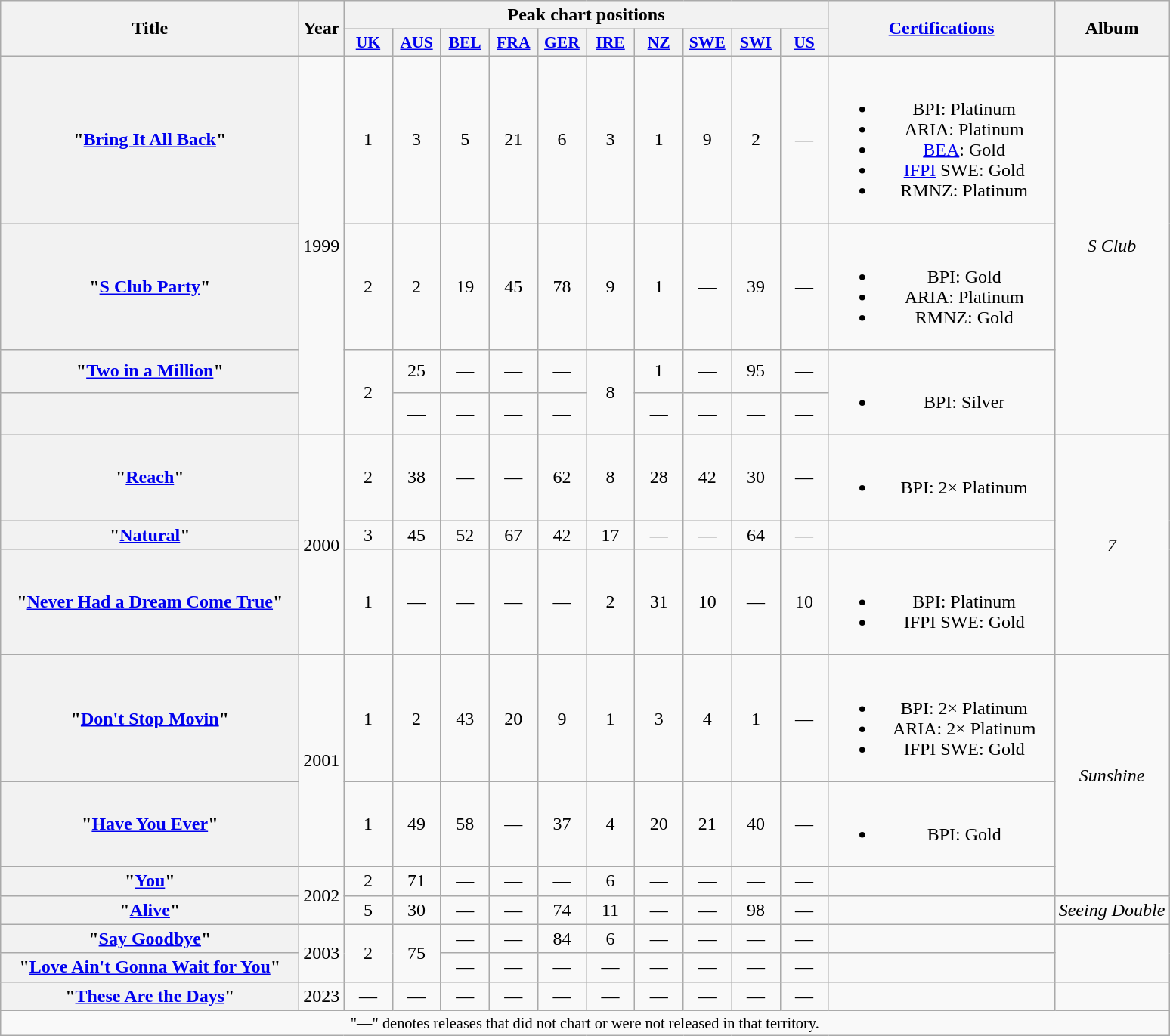<table class="wikitable plainrowheaders" style="text-align:center;" border="1">
<tr>
<th scope="col" rowspan="2" style="width:16em;">Title</th>
<th scope="col" rowspan="2">Year</th>
<th scope="col" colspan="10">Peak chart positions</th>
<th scope="col" rowspan="2" style="width:12em;"><a href='#'>Certifications</a></th>
<th scope="col" rowspan="2">Album</th>
</tr>
<tr>
<th scope="col" style="width:2.5em;font-size:90%;"><a href='#'>UK</a><br></th>
<th scope="col" style="width:2.5em;font-size:90%;"><a href='#'>AUS</a><br></th>
<th scope="col" style="width:2.5em;font-size:90%;"><a href='#'>BEL</a><br></th>
<th scope="col" style="width:2.5em;font-size:90%;"><a href='#'>FRA</a><br></th>
<th scope="col" style="width:2.5em;font-size:90%;"><a href='#'>GER</a><br></th>
<th scope="col" style="width:2.5em;font-size:90%;"><a href='#'>IRE</a><br></th>
<th scope="col" style="width:2.5em;font-size:90%;"><a href='#'>NZ</a><br></th>
<th scope="col" style="width:2.5em;font-size:90%;"><a href='#'>SWE</a><br></th>
<th scope="col" style="width:2.5em;font-size:90%;"><a href='#'>SWI</a><br></th>
<th scope="col" style="width:2.5em;font-size:90%;"><a href='#'>US</a><br></th>
</tr>
<tr>
<th scope="row">"<a href='#'>Bring It All Back</a>"</th>
<td rowspan="4">1999</td>
<td>1</td>
<td>3</td>
<td>5</td>
<td>21</td>
<td>6</td>
<td>3</td>
<td>1</td>
<td>9</td>
<td>2</td>
<td>—</td>
<td><br><ul><li>BPI: Platinum</li><li>ARIA: Platinum</li><li><a href='#'>BEA</a>: Gold</li><li><a href='#'>IFPI</a> SWE: Gold</li><li>RMNZ: Platinum</li></ul></td>
<td rowspan="4"><em>S Club</em></td>
</tr>
<tr>
<th scope="row">"<a href='#'>S Club Party</a>"</th>
<td>2</td>
<td>2</td>
<td>19</td>
<td>45</td>
<td>78</td>
<td>9</td>
<td>1</td>
<td>—</td>
<td>39</td>
<td>—</td>
<td><br><ul><li>BPI: Gold</li><li>ARIA: Platinum</li><li>RMNZ: Gold</li></ul></td>
</tr>
<tr>
<th scope="row">"<a href='#'>Two in a Million</a>"</th>
<td rowspan="2">2</td>
<td>25</td>
<td>—</td>
<td>—</td>
<td>—</td>
<td rowspan="2">8</td>
<td>1</td>
<td>—</td>
<td>95</td>
<td>—</td>
<td rowspan="2"><br><ul><li>BPI: Silver</li></ul></td>
</tr>
<tr>
<th scope="row"></th>
<td>—</td>
<td>—</td>
<td>—</td>
<td>—</td>
<td>—</td>
<td>—</td>
<td>—</td>
<td>—</td>
</tr>
<tr>
<th scope="row">"<a href='#'>Reach</a>"</th>
<td rowspan="3">2000</td>
<td>2</td>
<td>38</td>
<td>—</td>
<td>—</td>
<td>62</td>
<td>8</td>
<td>28</td>
<td>42</td>
<td>30</td>
<td>—</td>
<td><br><ul><li>BPI: 2× Platinum</li></ul></td>
<td rowspan="3"><em>7</em></td>
</tr>
<tr>
<th scope="row">"<a href='#'>Natural</a>"</th>
<td>3</td>
<td>45</td>
<td>52</td>
<td>67</td>
<td>42</td>
<td>17</td>
<td>—</td>
<td>—</td>
<td>64</td>
<td>—</td>
<td></td>
</tr>
<tr>
<th scope="row">"<a href='#'>Never Had a Dream Come True</a>"</th>
<td>1</td>
<td>—</td>
<td>—</td>
<td>—</td>
<td>—</td>
<td>2</td>
<td>31</td>
<td>10</td>
<td>—</td>
<td>10</td>
<td><br><ul><li>BPI: Platinum</li><li>IFPI SWE: Gold</li></ul></td>
</tr>
<tr>
<th scope="row">"<a href='#'>Don't Stop Movin</a>"</th>
<td rowspan="2">2001</td>
<td>1</td>
<td>2</td>
<td>43</td>
<td>20</td>
<td>9</td>
<td>1</td>
<td>3</td>
<td>4</td>
<td>1</td>
<td>—</td>
<td><br><ul><li>BPI: 2× Platinum</li><li>ARIA: 2× Platinum</li><li>IFPI SWE: Gold</li></ul></td>
<td rowspan="3"><em>Sunshine</em></td>
</tr>
<tr>
<th scope="row">"<a href='#'>Have You Ever</a>"</th>
<td>1</td>
<td>49</td>
<td>58</td>
<td>—</td>
<td>37</td>
<td>4</td>
<td>20</td>
<td>21</td>
<td>40</td>
<td>—</td>
<td><br><ul><li>BPI: Gold</li></ul></td>
</tr>
<tr>
<th scope="row">"<a href='#'>You</a>"</th>
<td rowspan="2">2002</td>
<td>2</td>
<td>71</td>
<td>—</td>
<td>—</td>
<td>—</td>
<td>6</td>
<td>—</td>
<td>—</td>
<td>—</td>
<td>—</td>
<td></td>
</tr>
<tr>
<th scope="row">"<a href='#'>Alive</a>"</th>
<td>5</td>
<td>30</td>
<td>—</td>
<td>—</td>
<td>74</td>
<td>11</td>
<td>—</td>
<td>—</td>
<td>98</td>
<td>—</td>
<td></td>
<td><em>Seeing Double</em></td>
</tr>
<tr>
<th scope="row">"<a href='#'>Say Goodbye</a>"</th>
<td rowspan="2">2003</td>
<td rowspan="2">2</td>
<td rowspan="2">75</td>
<td>—</td>
<td>—</td>
<td>84</td>
<td>6</td>
<td>—</td>
<td>—</td>
<td>—</td>
<td>—</td>
<td></td>
<td rowspan="2"></td>
</tr>
<tr>
<th scope="row">"<a href='#'>Love Ain't Gonna Wait for You</a>"</th>
<td>—</td>
<td>—</td>
<td>—</td>
<td>—</td>
<td>—</td>
<td>—</td>
<td>—</td>
<td>—</td>
<td></td>
</tr>
<tr>
<th scope="row">"<a href='#'>These Are the Days</a>"</th>
<td>2023</td>
<td>—</td>
<td>—</td>
<td>—</td>
<td>—</td>
<td>—</td>
<td>—</td>
<td>—</td>
<td>—</td>
<td>—</td>
<td>—</td>
<td></td>
<td></td>
</tr>
<tr>
<td colspan="15" style="font-size:85%">"—" denotes releases that did not chart or were not released in that territory.</td>
</tr>
</table>
